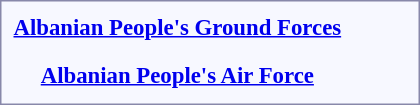<table style="border:1px solid #8888aa; background-color:#f7f8ff; padding:5px; font-size:95%; margin: 0px 12px 12px 0px; text-align:center;">
<tr>
<td rowspan=2><strong> <a href='#'>Albanian People's Ground Forces</a></strong></td>
<td colspan=4 rowspan=2></td>
<td colspan=2></td>
<td colspan=2></td>
<td colspan=2></td>
<td colspan=2></td>
<td colspan=2></td>
<td colspan=2></td>
<td colspan=1></td>
<td colspan=1></td>
<td colspan=3></td>
<td colspan=3></td>
</tr>
<tr>
<td colspan=2></td>
<td colspan=2></td>
<td colspan=2></td>
<td colspan=2></td>
<td colspan=2></td>
<td colspan=2></td>
<td colspan=1></td>
<td colspan=1></td>
<td colspan=3></td>
<td colspan=3></td>
</tr>
<tr>
<td rowspan=2><strong></strong></td>
<td colspan=6 rowspan=2></td>
<td colspan=2></td>
<td colspan=2></td>
<td colspan=2></td>
<td colspan=2></td>
<td colspan=2></td>
<td colspan=1></td>
<td colspan=1></td>
<td colspan=3></td>
<td colspan=3></td>
</tr>
<tr>
<td colspan=2></td>
<td colspan=2></td>
<td colspan=2></td>
<td colspan=2></td>
<td colspan=2></td>
<td colspan=1></td>
<td colspan=1></td>
<td colspan=3></td>
<td colspan=3></td>
</tr>
<tr>
<td rowspan=2><strong> <a href='#'>Albanian People's Air Force</a></strong></td>
<td colspan=4 rowspan=2></td>
<td colspan=2></td>
<td colspan=2></td>
<td colspan=2></td>
<td colspan=2></td>
<td colspan=2></td>
<td colspan=2></td>
<td colspan=1></td>
<td colspan=1></td>
<td colspan=3></td>
<td colspan=3></td>
</tr>
<tr>
<td colspan=2></td>
<td colspan=2></td>
<td colspan=2></td>
<td colspan=2></td>
<td colspan=2></td>
<td colspan=2></td>
<td colspan=1></td>
<td colspan=1></td>
<td colspan=3></td>
<td colspan=3><br></td>
</tr>
</table>
